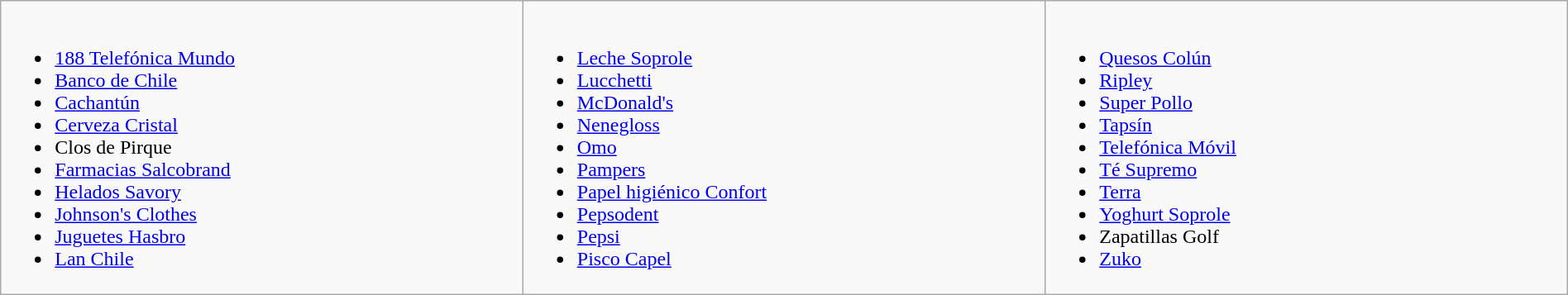<table class="wikitable" width=100%>
<tr valign ="top">
<td width=33%><br><ul><li><a href='#'>188 Telefónica Mundo</a></li><li><a href='#'>Banco de Chile</a></li><li><a href='#'>Cachantún</a></li><li><a href='#'>Cerveza Cristal</a></li><li>Clos de Pirque</li><li><a href='#'>Farmacias Salcobrand</a></li><li><a href='#'>Helados Savory</a></li><li><a href='#'>Johnson's Clothes</a></li><li><a href='#'>Juguetes Hasbro</a></li><li><a href='#'>Lan Chile</a></li></ul></td>
<td width=33%><br><ul><li><a href='#'>Leche Soprole</a></li><li><a href='#'>Lucchetti</a></li><li><a href='#'>McDonald's</a></li><li><a href='#'>Nenegloss</a></li><li><a href='#'>Omo</a></li><li><a href='#'>Pampers</a></li><li><a href='#'>Papel higiénico Confort</a></li><li><a href='#'>Pepsodent</a></li><li><a href='#'>Pepsi</a></li><li><a href='#'>Pisco Capel</a></li></ul></td>
<td width=33%><br><ul><li><a href='#'>Quesos Colún</a></li><li><a href='#'>Ripley</a></li><li><a href='#'>Super Pollo</a></li><li><a href='#'>Tapsín</a></li><li><a href='#'>Telefónica Móvil</a></li><li><a href='#'>Té Supremo</a></li><li><a href='#'>Terra</a></li><li><a href='#'>Yoghurt Soprole</a></li><li>Zapatillas Golf</li><li><a href='#'>Zuko</a></li></ul></td>
</tr>
</table>
